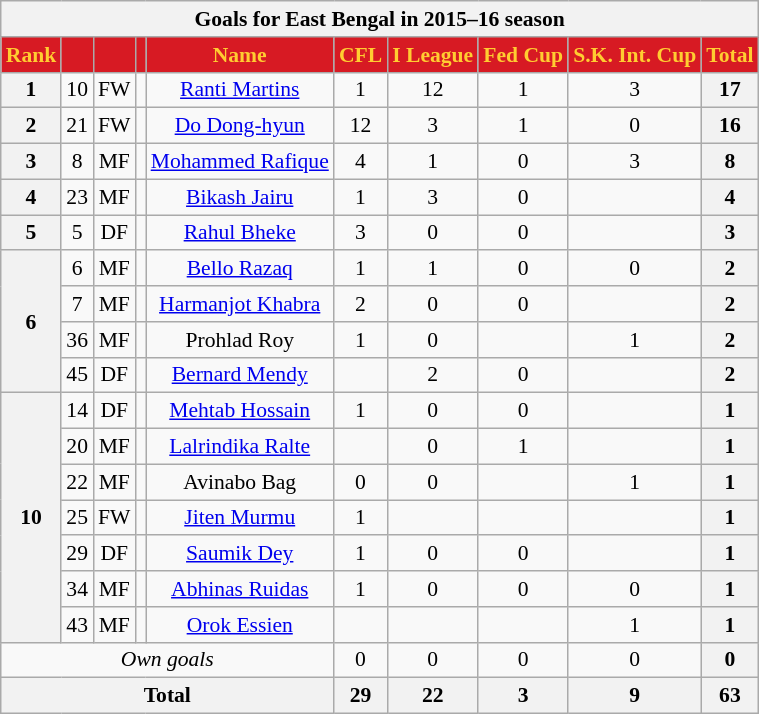<table class="wikitable" style="text-align:center; font-size:90%">
<tr>
<th colspan="10">Goals for East Bengal in 2015–16 season</th>
</tr>
<tr>
<th style="background:#d71a23; color:#ffcd31; text-align:center;">Rank</th>
<th style="background:#d71a23; color:#ffcd31; text-align:center;"></th>
<th style="background:#d71a23; color:#ffcd31; text-align:center;"></th>
<th style="background:#d71a23; color:#ffcd31; text-align:center;"></th>
<th style="background:#d71a23; color:#ffcd31; text-align:center;">Name</th>
<th style="background:#d71a23; color:#ffcd31; text-align:center;">CFL</th>
<th style="background:#d71a23; color:#ffcd31; text-align:center;">I League</th>
<th style="background:#d71a23; color:#ffcd31; text-align:center;">Fed Cup</th>
<th style="background:#d71a23; color:#ffcd31; text-align:center;">S.K. Int. Cup</th>
<th style="background:#d71a23; color:#ffcd31; text-align:center;">Total</th>
</tr>
<tr>
<th>1</th>
<td>10</td>
<td>FW</td>
<td></td>
<td><a href='#'>Ranti Martins</a></td>
<td>1</td>
<td>12</td>
<td>1</td>
<td>3</td>
<th>17</th>
</tr>
<tr>
<th>2</th>
<td>21</td>
<td>FW</td>
<td></td>
<td><a href='#'>Do Dong-hyun</a></td>
<td>12</td>
<td>3</td>
<td>1</td>
<td>0</td>
<th>16</th>
</tr>
<tr>
<th>3</th>
<td>8</td>
<td>MF</td>
<td></td>
<td><a href='#'>Mohammed Rafique</a></td>
<td>4</td>
<td>1</td>
<td>0</td>
<td>3</td>
<th>8</th>
</tr>
<tr>
<th>4</th>
<td>23</td>
<td>MF</td>
<td></td>
<td><a href='#'>Bikash Jairu</a></td>
<td>1</td>
<td>3</td>
<td>0</td>
<td></td>
<th>4</th>
</tr>
<tr>
<th>5</th>
<td>5</td>
<td>DF</td>
<td></td>
<td><a href='#'>Rahul Bheke</a></td>
<td>3</td>
<td>0</td>
<td>0</td>
<td></td>
<th>3</th>
</tr>
<tr>
<th rowspan="4">6</th>
<td>6</td>
<td>MF</td>
<td></td>
<td><a href='#'>Bello Razaq</a></td>
<td>1</td>
<td>1</td>
<td>0</td>
<td>0</td>
<th>2</th>
</tr>
<tr>
<td>7</td>
<td>MF</td>
<td></td>
<td><a href='#'>Harmanjot Khabra</a></td>
<td>2</td>
<td>0</td>
<td>0</td>
<td></td>
<th>2</th>
</tr>
<tr>
<td>36</td>
<td>MF</td>
<td></td>
<td>Prohlad Roy</td>
<td>1</td>
<td>0</td>
<td></td>
<td>1</td>
<th>2</th>
</tr>
<tr>
<td>45</td>
<td>DF</td>
<td></td>
<td><a href='#'>Bernard Mendy</a></td>
<td></td>
<td>2</td>
<td>0</td>
<td></td>
<th>2</th>
</tr>
<tr>
<th rowspan="7">10</th>
<td>14</td>
<td>DF</td>
<td></td>
<td><a href='#'>Mehtab Hossain</a></td>
<td>1</td>
<td>0</td>
<td>0</td>
<td></td>
<th>1</th>
</tr>
<tr>
<td>20</td>
<td>MF</td>
<td></td>
<td><a href='#'>Lalrindika Ralte</a></td>
<td></td>
<td>0</td>
<td>1</td>
<td></td>
<th>1</th>
</tr>
<tr>
<td>22</td>
<td>MF</td>
<td></td>
<td>Avinabo Bag</td>
<td>0</td>
<td>0</td>
<td></td>
<td>1</td>
<th>1</th>
</tr>
<tr>
<td>25</td>
<td>FW</td>
<td></td>
<td><a href='#'>Jiten Murmu</a></td>
<td>1</td>
<td></td>
<td></td>
<td></td>
<th>1</th>
</tr>
<tr>
<td>29</td>
<td>DF</td>
<td></td>
<td><a href='#'>Saumik Dey</a></td>
<td>1</td>
<td>0</td>
<td>0</td>
<td></td>
<th>1</th>
</tr>
<tr>
<td>34</td>
<td>MF</td>
<td></td>
<td><a href='#'>Abhinas Ruidas</a></td>
<td>1</td>
<td>0</td>
<td>0</td>
<td>0</td>
<th>1</th>
</tr>
<tr>
<td>43</td>
<td>MF</td>
<td></td>
<td><a href='#'>Orok Essien</a></td>
<td></td>
<td></td>
<td></td>
<td>1</td>
<th>1</th>
</tr>
<tr>
<td colspan="5"><em>Own goals</em></td>
<td>0</td>
<td>0</td>
<td>0</td>
<td>0</td>
<th>0</th>
</tr>
<tr>
<th colspan="5">Total</th>
<th>29</th>
<th>22</th>
<th>3</th>
<th>9</th>
<th>63</th>
</tr>
</table>
